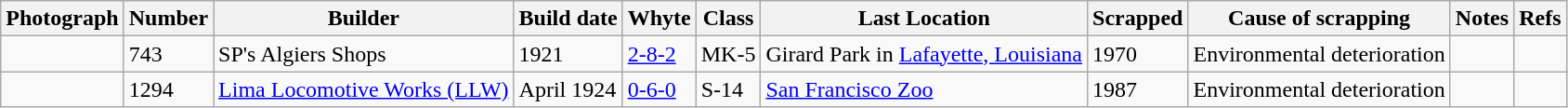<table class="wikitable">
<tr>
<th>Photograph</th>
<th>Number</th>
<th>Builder</th>
<th><strong>Build date</strong></th>
<th>Whyte</th>
<th>Class</th>
<th>Last Location</th>
<th>Scrapped</th>
<th>Cause of scrapping</th>
<th>Notes</th>
<th>Refs</th>
</tr>
<tr>
<td></td>
<td>743</td>
<td>SP's Algiers Shops</td>
<td>1921</td>
<td><a href='#'>2-8-2</a></td>
<td>MK-5</td>
<td>Girard Park in <a href='#'>Lafayette, Louisiana</a></td>
<td>1970</td>
<td>Environmental deterioration</td>
<td></td>
<td></td>
</tr>
<tr>
<td></td>
<td>1294</td>
<td><a href='#'>Lima Locomotive Works (LLW)</a></td>
<td>April 1924</td>
<td><a href='#'>0-6-0</a></td>
<td>S-14</td>
<td><a href='#'>San Francisco Zoo</a></td>
<td>1987</td>
<td>Environmental deterioration</td>
<td></td>
<td></td>
</tr>
</table>
